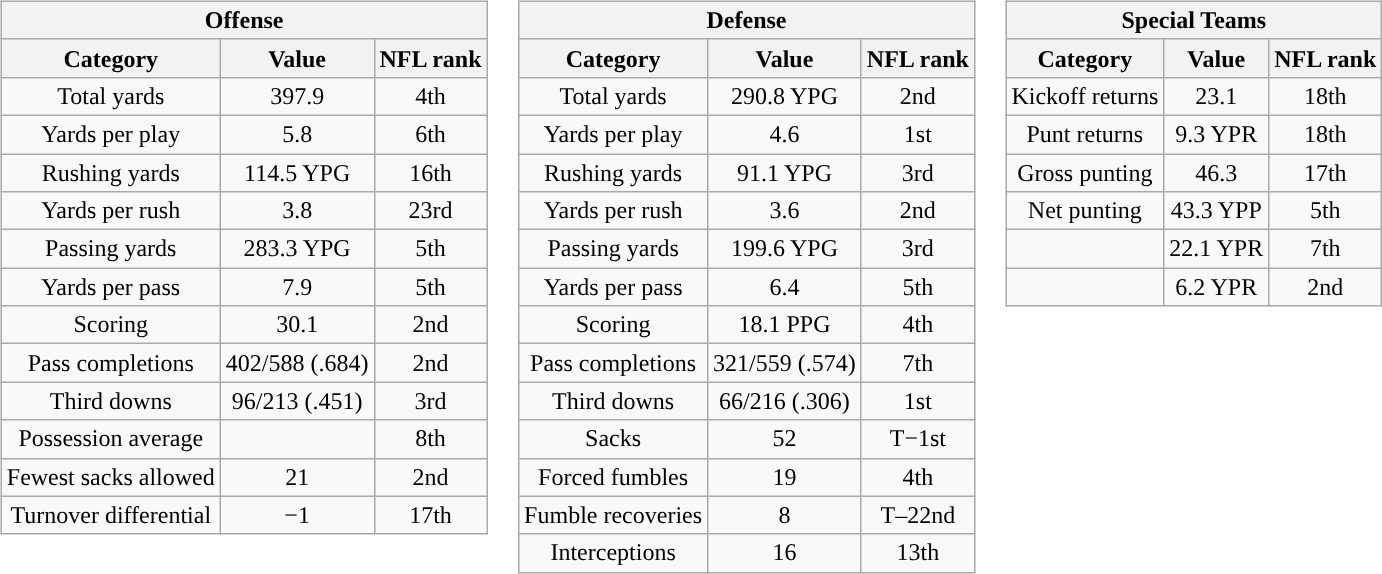<table>
<tr valign="top">
<td><br><table class="wikitable" style="text-align:center">
<tr>
<th colspan=3>Offense</th>
</tr>
<tr>
<th>Category</th>
<th>Value</th>
<th>NFL rank<br></th>
</tr>
<tr>
<td>Total yards</td>
<td>397.9 </td>
<td>4th</td>
</tr>
<tr>
<td>Yards per play</td>
<td>5.8</td>
<td>6th</td>
</tr>
<tr>
<td>Rushing yards</td>
<td>114.5 YPG</td>
<td>16th</td>
</tr>
<tr>
<td>Yards per rush</td>
<td>3.8</td>
<td>23rd</td>
</tr>
<tr>
<td>Passing yards</td>
<td>283.3 YPG</td>
<td>5th</td>
</tr>
<tr>
<td>Yards per pass</td>
<td>7.9</td>
<td>5th</td>
</tr>
<tr>
<td>Scoring</td>
<td>30.1 </td>
<td>2nd</td>
</tr>
<tr>
<td>Pass completions</td>
<td>402/588 (.684)</td>
<td>2nd</td>
</tr>
<tr>
<td>Third downs</td>
<td>96/213 (.451)</td>
<td>3rd</td>
</tr>
<tr>
<td>Possession average</td>
<td></td>
<td>8th</td>
</tr>
<tr>
<td>Fewest sacks allowed</td>
<td>21</td>
<td>2nd</td>
</tr>
<tr>
<td>Turnover differential</td>
<td>−1</td>
<td>17th</td>
</tr>
</table>
</td>
<td><br><table class="wikitable" style="text-align:center">
<tr>
<th colspan=3>Defense</th>
</tr>
<tr>
<th>Category</th>
<th>Value</th>
<th>NFL rank<br></th>
</tr>
<tr>
<td>Total yards</td>
<td>290.8 YPG</td>
<td>2nd</td>
</tr>
<tr>
<td>Yards per play</td>
<td>4.6</td>
<td>1st</td>
</tr>
<tr>
<td>Rushing yards</td>
<td>91.1 YPG</td>
<td>3rd</td>
</tr>
<tr>
<td>Yards per rush</td>
<td>3.6</td>
<td>2nd</td>
</tr>
<tr>
<td>Passing yards</td>
<td>199.6 YPG</td>
<td>3rd</td>
</tr>
<tr>
<td>Yards per pass</td>
<td>6.4</td>
<td>5th</td>
</tr>
<tr>
<td>Scoring</td>
<td>18.1 PPG</td>
<td>4th</td>
</tr>
<tr>
<td>Pass completions</td>
<td>321/559 (.574)</td>
<td>7th</td>
</tr>
<tr>
<td>Third downs</td>
<td>66/216 (.306)</td>
<td>1st</td>
</tr>
<tr>
<td>Sacks</td>
<td>52</td>
<td>T−1st</td>
</tr>
<tr>
<td>Forced fumbles</td>
<td>19</td>
<td>4th</td>
</tr>
<tr>
<td>Fumble recoveries</td>
<td>8</td>
<td>T–22nd</td>
</tr>
<tr>
<td>Interceptions</td>
<td>16</td>
<td>13th</td>
</tr>
</table>
</td>
<td><br><table class="wikitable" style="text-align:center">
<tr>
<th colspan=3>Special Teams</th>
</tr>
<tr>
<th>Category</th>
<th>Value</th>
<th>NFL rank<br></th>
</tr>
<tr>
<td>Kickoff returns</td>
<td>23.1 </td>
<td>18th</td>
</tr>
<tr>
<td>Punt returns</td>
<td>9.3 YPR</td>
<td>18th</td>
</tr>
<tr>
<td>Gross punting</td>
<td>46.3 </td>
<td>17th</td>
</tr>
<tr>
<td>Net punting</td>
<td>43.3 YPP</td>
<td>5th</td>
</tr>
<tr>
<td></td>
<td>22.1 YPR</td>
<td>7th</td>
</tr>
<tr>
<td></td>
<td>6.2 YPR</td>
<td>2nd</td>
</tr>
</table>
</td>
</tr>
</table>
